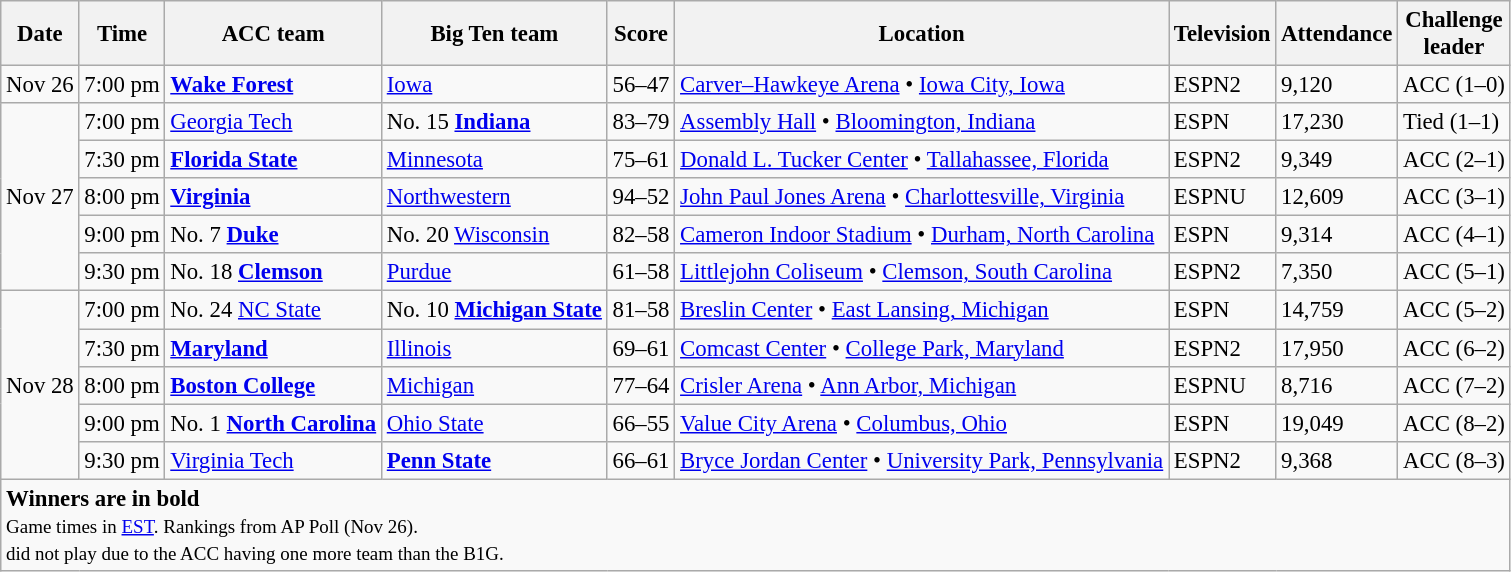<table class="wikitable" style="font-size: 95%">
<tr>
<th>Date</th>
<th>Time</th>
<th>ACC team</th>
<th>Big Ten team</th>
<th>Score</th>
<th>Location</th>
<th>Television</th>
<th>Attendance</th>
<th>Challenge<br>leader</th>
</tr>
<tr>
<td>Nov 26</td>
<td>7:00 pm</td>
<td><strong><a href='#'>Wake Forest</a></strong></td>
<td><a href='#'>Iowa</a></td>
<td>56–47</td>
<td><a href='#'>Carver–Hawkeye Arena</a> • <a href='#'>Iowa City, Iowa</a></td>
<td>ESPN2</td>
<td>9,120</td>
<td>ACC (1–0)</td>
</tr>
<tr>
<td rowspan=5>Nov 27</td>
<td>7:00 pm</td>
<td><a href='#'>Georgia Tech</a></td>
<td>No. 15 <strong><a href='#'>Indiana</a></strong></td>
<td>83–79</td>
<td><a href='#'>Assembly Hall</a> • <a href='#'>Bloomington, Indiana</a></td>
<td>ESPN</td>
<td>17,230</td>
<td>Tied (1–1)</td>
</tr>
<tr>
<td>7:30 pm</td>
<td><strong><a href='#'>Florida State</a></strong></td>
<td><a href='#'>Minnesota</a></td>
<td>75–61</td>
<td><a href='#'>Donald L. Tucker Center</a> • <a href='#'>Tallahassee, Florida</a></td>
<td>ESPN2</td>
<td>9,349</td>
<td>ACC (2–1)</td>
</tr>
<tr>
<td>8:00 pm</td>
<td><strong><a href='#'>Virginia</a></strong></td>
<td><a href='#'>Northwestern</a></td>
<td>94–52</td>
<td><a href='#'>John Paul Jones Arena</a> • <a href='#'>Charlottesville, Virginia</a></td>
<td>ESPNU</td>
<td>12,609</td>
<td>ACC (3–1)</td>
</tr>
<tr>
<td>9:00 pm</td>
<td>No. 7 <strong><a href='#'>Duke</a></strong></td>
<td>No. 20 <a href='#'>Wisconsin</a></td>
<td>82–58</td>
<td><a href='#'>Cameron Indoor Stadium</a> • <a href='#'>Durham, North Carolina</a></td>
<td>ESPN</td>
<td>9,314</td>
<td>ACC (4–1)</td>
</tr>
<tr>
<td>9:30 pm</td>
<td>No. 18 <strong><a href='#'>Clemson</a></strong></td>
<td><a href='#'>Purdue</a></td>
<td>61–58</td>
<td><a href='#'>Littlejohn Coliseum</a> • <a href='#'>Clemson, South Carolina</a></td>
<td>ESPN2</td>
<td>7,350</td>
<td>ACC (5–1)</td>
</tr>
<tr>
<td rowspan=5>Nov 28</td>
<td>7:00 pm</td>
<td>No. 24 <a href='#'>NC State</a></td>
<td>No. 10 <strong><a href='#'>Michigan State</a></strong></td>
<td>81–58</td>
<td><a href='#'>Breslin Center</a> • <a href='#'>East Lansing, Michigan</a></td>
<td>ESPN</td>
<td>14,759</td>
<td>ACC (5–2)</td>
</tr>
<tr>
<td>7:30 pm</td>
<td><strong><a href='#'>Maryland</a></strong></td>
<td><a href='#'>Illinois</a></td>
<td>69–61</td>
<td><a href='#'>Comcast Center</a> • <a href='#'>College Park, Maryland</a></td>
<td>ESPN2</td>
<td>17,950</td>
<td>ACC (6–2)</td>
</tr>
<tr>
<td>8:00 pm</td>
<td><strong><a href='#'>Boston College</a></strong></td>
<td><a href='#'>Michigan</a></td>
<td>77–64</td>
<td><a href='#'>Crisler Arena</a> • <a href='#'>Ann Arbor, Michigan</a></td>
<td>ESPNU</td>
<td>8,716</td>
<td>ACC (7–2)</td>
</tr>
<tr>
<td>9:00 pm</td>
<td>No. 1 <strong><a href='#'>North Carolina</a></strong></td>
<td><a href='#'>Ohio State</a></td>
<td>66–55</td>
<td><a href='#'>Value City Arena</a> • <a href='#'>Columbus, Ohio</a></td>
<td>ESPN</td>
<td>19,049</td>
<td>ACC (8–2)</td>
</tr>
<tr>
<td>9:30 pm</td>
<td><a href='#'>Virginia Tech</a></td>
<td><strong><a href='#'>Penn State</a></strong></td>
<td>66–61</td>
<td><a href='#'>Bryce Jordan Center</a> • <a href='#'>University Park, Pennsylvania</a></td>
<td>ESPN2</td>
<td>9,368</td>
<td>ACC (8–3)</td>
</tr>
<tr>
<td colspan=9><strong>Winners are in bold</strong><br><small>Game times in <a href='#'>EST</a>. Rankings from AP Poll (Nov 26).<br> did not play due to the ACC having one more team than the B1G.</small></td>
</tr>
</table>
